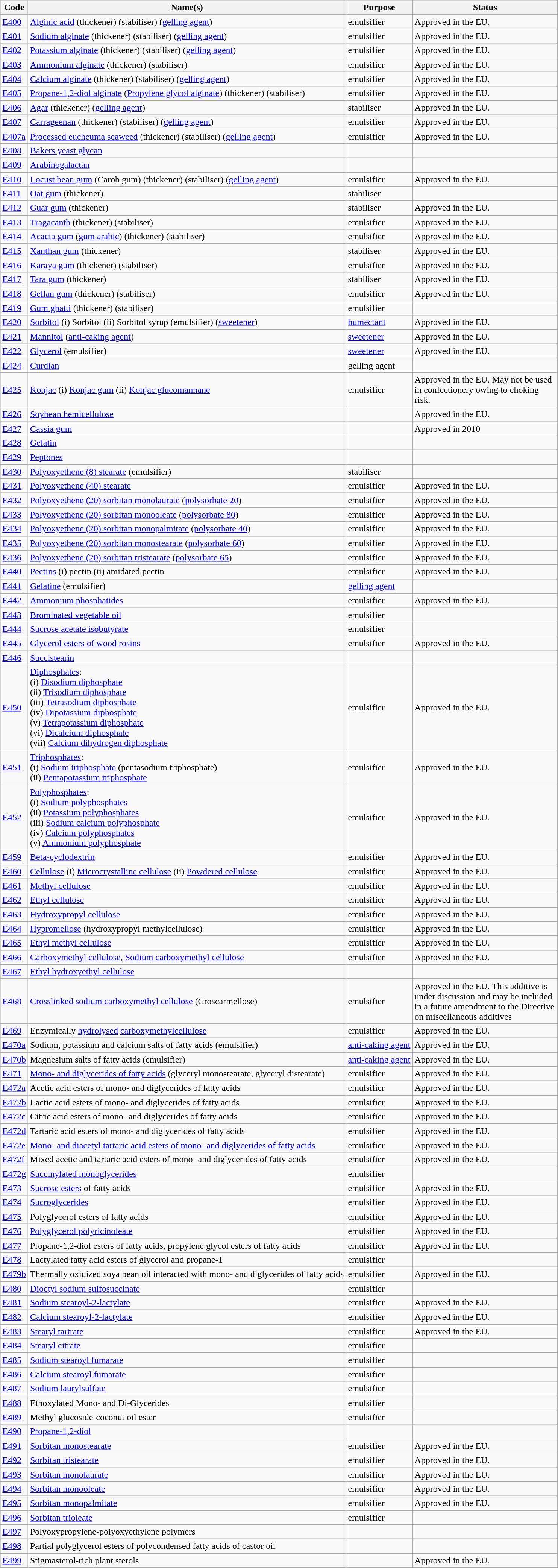<table class="wikitable sortable">
<tr>
<th>Code</th>
<th>Name(s)</th>
<th>Purpose</th>
<th width=250>Status</th>
</tr>
<tr>
<td><a href='#'>E400</a></td>
<td><a href='#'>Alginic acid</a> (thickener) (stabiliser) (<a href='#'>gelling agent</a>)</td>
<td>emulsifier</td>
<td>Approved in the EU.</td>
</tr>
<tr>
<td><a href='#'>E401</a></td>
<td><a href='#'>Sodium alginate</a> (thickener) (stabiliser) (<a href='#'>gelling agent</a>)</td>
<td>emulsifier</td>
<td>Approved in the EU.</td>
</tr>
<tr>
<td><a href='#'>E402</a></td>
<td><a href='#'>Potassium alginate</a> (thickener) (stabiliser) (<a href='#'>gelling agent</a>)</td>
<td>emulsifier</td>
<td>Approved in the EU.</td>
</tr>
<tr>
<td><a href='#'>E403</a></td>
<td><a href='#'>Ammonium alginate</a> (thickener) (stabiliser)</td>
<td>emulsifier</td>
<td>Approved in the EU.</td>
</tr>
<tr>
<td><a href='#'>E404</a></td>
<td><a href='#'>Calcium alginate</a> (thickener) (stabiliser) (<a href='#'>gelling agent</a>)</td>
<td>emulsifier</td>
<td>Approved in the EU.</td>
</tr>
<tr>
<td><a href='#'>E405</a></td>
<td><a href='#'>Propane-1,2-diol alginate</a> (<a href='#'>Propylene glycol alginate</a>) (thickener) (stabiliser)</td>
<td>emulsifier</td>
<td>Approved in the EU.</td>
</tr>
<tr>
<td><a href='#'>E406</a></td>
<td><a href='#'>Agar</a> (thickener) (<a href='#'>gelling agent</a>)</td>
<td>stabiliser</td>
<td>Approved in the EU.</td>
</tr>
<tr>
<td><a href='#'>E407</a></td>
<td><a href='#'>Carrageenan</a> (thickener) (stabiliser) (<a href='#'>gelling agent</a>)</td>
<td>emulsifier</td>
<td>Approved in the EU.</td>
</tr>
<tr>
<td><a href='#'>E407a</a></td>
<td><a href='#'>Processed eucheuma seaweed</a> (thickener) (stabiliser) (<a href='#'>gelling agent</a>)</td>
<td>emulsifier</td>
<td>Approved in the EU.</td>
</tr>
<tr>
<td><a href='#'>E408</a></td>
<td><a href='#'>Bakers yeast glycan</a></td>
<td></td>
<td></td>
</tr>
<tr>
<td><a href='#'>E409</a></td>
<td><a href='#'>Arabinogalactan</a></td>
<td></td>
<td></td>
</tr>
<tr>
<td><a href='#'>E410</a></td>
<td><a href='#'>Locust bean gum</a> (Carob gum) (thickener) (stabiliser) (<a href='#'>gelling agent</a>)</td>
<td>emulsifier</td>
<td>Approved in the EU.</td>
</tr>
<tr>
<td><a href='#'>E411</a></td>
<td><a href='#'>Oat gum</a> (thickener)</td>
<td>stabiliser</td>
<td></td>
</tr>
<tr>
<td><a href='#'>E412</a></td>
<td><a href='#'>Guar gum</a> (thickener)</td>
<td>stabiliser</td>
<td>Approved in the EU.</td>
</tr>
<tr>
<td><a href='#'>E413</a></td>
<td><a href='#'>Tragacanth</a> (thickener) (stabiliser)</td>
<td>emulsifier</td>
<td>Approved in the EU.</td>
</tr>
<tr>
<td><a href='#'>E414</a></td>
<td><a href='#'>Acacia gum</a> (<a href='#'>gum arabic</a>) (thickener) (stabiliser)</td>
<td>emulsifier</td>
<td>Approved in the EU.</td>
</tr>
<tr>
<td><a href='#'>E415</a></td>
<td><a href='#'>Xanthan gum</a> (thickener)</td>
<td>stabiliser</td>
<td>Approved in the EU.</td>
</tr>
<tr>
<td><a href='#'>E416</a></td>
<td><a href='#'>Karaya gum</a> (thickener) (stabiliser)</td>
<td>emulsifier</td>
<td>Approved in the EU.</td>
</tr>
<tr>
<td><a href='#'>E417</a></td>
<td><a href='#'>Tara gum</a> (thickener)</td>
<td>stabiliser</td>
<td>Approved in the EU.</td>
</tr>
<tr>
<td><a href='#'>E418</a></td>
<td><a href='#'>Gellan gum</a> (thickener) (stabiliser)</td>
<td>emulsifier</td>
<td>Approved in the EU.</td>
</tr>
<tr>
<td><a href='#'>E419</a></td>
<td><a href='#'>Gum ghatti</a> (thickener) (stabiliser)</td>
<td>emulsifier</td>
<td></td>
</tr>
<tr>
<td><a href='#'>E420</a></td>
<td><a href='#'>Sorbitol</a> (i) Sorbitol (ii) Sorbitol syrup (emulsifier) (<a href='#'>sweetener</a>)</td>
<td><a href='#'>humectant</a></td>
<td>Approved in the EU.</td>
</tr>
<tr>
<td><a href='#'>E421</a></td>
<td><a href='#'>Mannitol</a> (<a href='#'>anti-caking agent</a>)</td>
<td><a href='#'>sweetener</a></td>
<td>Approved in the EU.</td>
</tr>
<tr>
<td><a href='#'>E422</a></td>
<td><a href='#'>Glycerol</a> (emulsifier)</td>
<td><a href='#'>sweetener</a></td>
<td>Approved in the EU.</td>
</tr>
<tr>
<td><a href='#'>E424</a></td>
<td><a href='#'>Curdlan</a></td>
<td>gelling agent</td>
<td></td>
</tr>
<tr>
<td><a href='#'>E425</a></td>
<td><a href='#'>Konjac</a> (i) <a href='#'>Konjac gum</a> (ii) <a href='#'>Konjac glucomannane</a></td>
<td>emulsifier</td>
<td>Approved in the EU. May not be used in confectionery owing to choking risk.</td>
</tr>
<tr>
<td><a href='#'>E426</a></td>
<td><a href='#'>Soybean hemicellulose</a></td>
<td></td>
<td>Approved in the EU.</td>
</tr>
<tr>
<td><a href='#'>E427</a></td>
<td><a href='#'>Cassia gum</a></td>
<td></td>
<td>Approved in 2010</td>
</tr>
<tr>
<td><a href='#'>E428</a></td>
<td><a href='#'>Gelatin</a></td>
<td></td>
<td></td>
</tr>
<tr>
<td><a href='#'>E429</a></td>
<td><a href='#'>Peptones</a></td>
<td></td>
<td></td>
</tr>
<tr>
<td><a href='#'>E430</a></td>
<td><a href='#'>Polyoxyethene (8) stearate</a> (emulsifier)</td>
<td>stabiliser</td>
<td></td>
</tr>
<tr>
<td><a href='#'>E431</a></td>
<td><a href='#'>Polyoxyethene (40) stearate</a></td>
<td>emulsifier</td>
<td>Approved in the EU.</td>
</tr>
<tr>
<td><a href='#'>E432</a></td>
<td><a href='#'>Polyoxyethene (20) sorbitan monolaurate</a> (<a href='#'>polysorbate 20</a>)</td>
<td>emulsifier</td>
<td>Approved in the EU.</td>
</tr>
<tr>
<td><a href='#'>E433</a></td>
<td><a href='#'>Polyoxyethene (20) sorbitan monooleate</a> (<a href='#'>polysorbate 80</a>)</td>
<td>emulsifier</td>
<td>Approved in the EU.</td>
</tr>
<tr>
<td><a href='#'>E434</a></td>
<td><a href='#'>Polyoxyethene (20) sorbitan monopalmitate</a> (<a href='#'>polysorbate 40</a>)</td>
<td>emulsifier</td>
<td>Approved in the EU.</td>
</tr>
<tr>
<td><a href='#'>E435</a></td>
<td><a href='#'>Polyoxyethene (20) sorbitan monostearate</a> (<a href='#'>polysorbate 60</a>)</td>
<td>emulsifier</td>
<td>Approved in the EU.</td>
</tr>
<tr>
<td><a href='#'>E436</a></td>
<td><a href='#'>Polyoxyethene (20) sorbitan tristearate</a> (<a href='#'>polysorbate 65</a>)</td>
<td>emulsifier</td>
<td>Approved in the EU.</td>
</tr>
<tr>
<td><a href='#'>E440</a></td>
<td><a href='#'>Pectins</a> (i) pectin (ii) amidated pectin</td>
<td>emulsifier</td>
<td>Approved in the EU.</td>
</tr>
<tr>
<td><a href='#'>E441</a></td>
<td><a href='#'>Gelatine</a> (emulsifier)</td>
<td><a href='#'>gelling agent</a></td>
<td></td>
</tr>
<tr>
<td><a href='#'>E442</a></td>
<td><a href='#'>Ammonium phosphatides</a></td>
<td>emulsifier</td>
<td>Approved in the EU.</td>
</tr>
<tr>
<td><a href='#'>E443</a></td>
<td><a href='#'>Brominated vegetable oil</a></td>
<td>emulsifier</td>
<td></td>
</tr>
<tr>
<td><a href='#'>E444</a></td>
<td><a href='#'>Sucrose acetate isobutyrate</a></td>
<td>emulsifier</td>
<td></td>
</tr>
<tr>
<td><a href='#'>E445</a></td>
<td><a href='#'>Glycerol esters of wood rosins</a></td>
<td>emulsifier</td>
<td>Approved in the EU.</td>
</tr>
<tr>
<td><a href='#'>E446</a></td>
<td><a href='#'>Succistearin</a></td>
<td></td>
<td></td>
</tr>
<tr>
<td><a href='#'>E450</a></td>
<td><a href='#'>Diphosphates</a>:<br>(i) <a href='#'>Disodium diphosphate</a><br>(ii) <a href='#'>Trisodium diphosphate</a><br>(iii) <a href='#'>Tetrasodium diphosphate</a><br>(iv) <a href='#'>Dipotassium diphosphate</a><br>(v) <a href='#'>Tetrapotassium diphosphate</a><br>(vi) <a href='#'>Dicalcium diphosphate</a><br>(vii) <a href='#'>Calcium dihydrogen diphosphate</a></td>
<td>emulsifier</td>
<td>Approved in the EU.</td>
</tr>
<tr>
<td><a href='#'>E451</a></td>
<td><a href='#'>Triphosphates</a>:<br>(i) <a href='#'>Sodium triphosphate</a> (pentasodium triphosphate)<br>(ii) <a href='#'>Pentapotassium triphosphate</a></td>
<td>emulsifier</td>
<td>Approved in the EU.</td>
</tr>
<tr>
<td><a href='#'>E452</a></td>
<td><a href='#'>Polyphosphates</a>:<br>(i) <a href='#'>Sodium polyphosphates</a><br>(ii) <a href='#'>Potassium polyphosphates</a><br>(iii) <a href='#'>Sodium calcium polyphosphate</a><br>(iv) <a href='#'>Calcium polyphosphates</a><br>(v) <a href='#'>Ammonium polyphosphate</a></td>
<td>emulsifier</td>
<td>Approved in the EU.</td>
</tr>
<tr>
<td><a href='#'>E459</a></td>
<td><a href='#'>Beta-cyclodextrin</a></td>
<td>emulsifier</td>
<td>Approved in the EU.</td>
</tr>
<tr>
<td><a href='#'>E460</a></td>
<td><a href='#'>Cellulose</a> (i) <a href='#'>Microcrystalline cellulose</a> (ii) <a href='#'>Powdered cellulose</a></td>
<td>emulsifier</td>
<td>Approved in the EU.</td>
</tr>
<tr>
<td><a href='#'>E461</a></td>
<td><a href='#'>Methyl cellulose</a></td>
<td>emulsifier</td>
<td>Approved in the EU.</td>
</tr>
<tr>
<td><a href='#'>E462</a></td>
<td><a href='#'>Ethyl cellulose</a></td>
<td>emulsifier</td>
<td>Approved in the EU.</td>
</tr>
<tr>
<td><a href='#'>E463</a></td>
<td><a href='#'>Hydroxypropyl cellulose</a></td>
<td>emulsifier</td>
<td>Approved in the EU.</td>
</tr>
<tr>
<td><a href='#'>E464</a></td>
<td><a href='#'>Hypromellose</a> (hydroxypropyl methylcellulose)</td>
<td>emulsifier</td>
<td>Approved in the EU.</td>
</tr>
<tr>
<td><a href='#'>E465</a></td>
<td><a href='#'>Ethyl methyl cellulose</a></td>
<td>emulsifier</td>
<td>Approved in the EU.</td>
</tr>
<tr>
<td><a href='#'>E466</a></td>
<td><a href='#'>Carboxymethyl cellulose</a>, <a href='#'>Sodium carboxymethyl cellulose</a></td>
<td>emulsifier</td>
<td>Approved in the EU.</td>
</tr>
<tr>
<td><a href='#'>E467</a></td>
<td><a href='#'>Ethyl hydroxyethyl cellulose</a></td>
<td></td>
<td></td>
</tr>
<tr>
<td><a href='#'>E468</a></td>
<td><a href='#'>Crosslinked sodium carboxymethyl cellulose</a> (Croscarmellose)</td>
<td>emulsifier</td>
<td>Approved in the EU. This additive is under discussion and may be included in a future amendment to the Directive on miscellaneous additives</td>
</tr>
<tr>
<td><a href='#'>E469</a></td>
<td>Enzymically <a href='#'>hydrolysed</a> <a href='#'>carboxymethylcellulose</a></td>
<td>emulsifier</td>
<td>Approved in the EU.</td>
</tr>
<tr>
<td><a href='#'>E470a</a></td>
<td>Sodium, potassium and calcium salts of fatty acids (emulsifier)</td>
<td><a href='#'>anti-caking agent</a></td>
<td>Approved in the EU.</td>
</tr>
<tr>
<td><a href='#'>E470b</a></td>
<td>Magnesium salts of fatty acids (emulsifier)</td>
<td><a href='#'>anti-caking agent</a></td>
<td>Approved in the EU.</td>
</tr>
<tr>
<td><a href='#'>E471</a></td>
<td><a href='#'>Mono- and diglycerides of fatty acids</a> (glyceryl monostearate, glyceryl distearate)</td>
<td>emulsifier</td>
<td>Approved in the EU.</td>
</tr>
<tr>
<td><a href='#'>E472a</a></td>
<td>Acetic acid esters of mono- and diglycerides of fatty acids</td>
<td>emulsifier</td>
<td>Approved in the EU.</td>
</tr>
<tr>
<td><a href='#'>E472b</a></td>
<td>Lactic acid esters of mono- and diglycerides of fatty acids</td>
<td>emulsifier</td>
<td>Approved in the EU.</td>
</tr>
<tr>
<td><a href='#'>E472c</a></td>
<td>Citric acid esters of mono- and diglycerides of fatty acids</td>
<td>emulsifier</td>
<td>Approved in the EU.</td>
</tr>
<tr>
<td><a href='#'>E472d</a></td>
<td>Tartaric acid esters of mono- and diglycerides of fatty acids</td>
<td>emulsifier</td>
<td>Approved in the EU.</td>
</tr>
<tr>
<td><a href='#'>E472e</a></td>
<td><a href='#'>Mono- and diacetyl tartaric acid esters of mono- and diglycerides of fatty acids</a></td>
<td>emulsifier</td>
<td>Approved in the EU.</td>
</tr>
<tr>
<td><a href='#'>E472f</a></td>
<td>Mixed acetic and tartaric acid esters of mono- and diglycerides of fatty acids</td>
<td>emulsifier</td>
<td>Approved in the EU.</td>
</tr>
<tr>
<td><a href='#'>E472g</a></td>
<td><a href='#'>Succinylated monoglycerides</a></td>
<td>emulsifier</td>
<td></td>
</tr>
<tr>
<td><a href='#'>E473</a></td>
<td><a href='#'>Sucrose esters</a> of fatty acids</td>
<td>emulsifier</td>
<td>Approved in the EU.</td>
</tr>
<tr>
<td><a href='#'>E474</a></td>
<td><a href='#'>Sucroglycerides</a></td>
<td>emulsifier</td>
<td>Approved in the EU.</td>
</tr>
<tr>
<td><a href='#'>E475</a></td>
<td>Polyglycerol esters of fatty acids</td>
<td>emulsifier</td>
<td>Approved in the EU.</td>
</tr>
<tr>
<td><a href='#'>E476</a></td>
<td><a href='#'>Polyglycerol polyricinoleate</a></td>
<td>emulsifier</td>
<td>Approved in the EU.</td>
</tr>
<tr>
<td><a href='#'>E477</a></td>
<td>Propane-1,2-diol esters of fatty acids, propylene glycol esters of fatty acids</td>
<td>emulsifier</td>
<td>Approved in the EU.</td>
</tr>
<tr>
<td><a href='#'>E478</a></td>
<td>Lactylated fatty acid esters of glycerol and propane-1</td>
<td>emulsifier</td>
<td></td>
</tr>
<tr>
<td><a href='#'>E479b</a></td>
<td>Thermally oxidized soya bean oil interacted with mono- and diglycerides of fatty acids</td>
<td>emulsifier</td>
<td>Approved in the EU.</td>
</tr>
<tr>
<td><a href='#'>E480</a></td>
<td><a href='#'>Dioctyl sodium sulfosuccinate</a></td>
<td>emulsifier</td>
<td></td>
</tr>
<tr>
<td><a href='#'>E481</a></td>
<td><a href='#'>Sodium stearoyl-2-lactylate</a></td>
<td>emulsifier</td>
<td>Approved in the EU.</td>
</tr>
<tr>
<td><a href='#'>E482</a></td>
<td><a href='#'>Calcium stearoyl-2-lactylate</a></td>
<td>emulsifier</td>
<td>Approved in the EU.</td>
</tr>
<tr>
<td><a href='#'>E483</a></td>
<td><a href='#'>Stearyl tartrate</a></td>
<td>emulsifier</td>
<td>Approved in the EU.</td>
</tr>
<tr>
<td><a href='#'>E484</a></td>
<td><a href='#'>Stearyl citrate</a></td>
<td>emulsifier</td>
<td></td>
</tr>
<tr>
<td><a href='#'>E485</a></td>
<td><a href='#'>Sodium stearoyl fumarate</a></td>
<td>emulsifier</td>
<td></td>
</tr>
<tr>
<td><a href='#'>E486</a></td>
<td><a href='#'>Calcium stearoyl fumarate</a></td>
<td>emulsifier</td>
<td></td>
</tr>
<tr>
<td><a href='#'>E487</a></td>
<td><a href='#'>Sodium laurylsulfate</a></td>
<td>emulsifier</td>
<td></td>
</tr>
<tr>
<td><a href='#'>E488</a></td>
<td>Ethoxylated Mono- and Di-Glycerides</td>
<td>emulsifier</td>
<td></td>
</tr>
<tr>
<td><a href='#'>E489</a></td>
<td>Methyl glucoside-coconut oil ester</td>
<td>emulsifier</td>
<td></td>
</tr>
<tr>
<td><a href='#'>E490</a></td>
<td><a href='#'>Propane-1,2-diol</a></td>
<td></td>
<td></td>
</tr>
<tr>
<td><a href='#'>E491</a></td>
<td><a href='#'>Sorbitan monostearate</a></td>
<td>emulsifier</td>
<td>Approved in the EU.</td>
</tr>
<tr>
<td><a href='#'>E492</a></td>
<td><a href='#'>Sorbitan tristearate</a></td>
<td>emulsifier</td>
<td>Approved in the EU.</td>
</tr>
<tr>
<td><a href='#'>E493</a></td>
<td><a href='#'>Sorbitan monolaurate</a></td>
<td>emulsifier</td>
<td>Approved in the EU.</td>
</tr>
<tr>
<td><a href='#'>E494</a></td>
<td><a href='#'>Sorbitan monooleate</a></td>
<td>emulsifier</td>
<td>Approved in the EU.</td>
</tr>
<tr>
<td><a href='#'>E495</a></td>
<td><a href='#'>Sorbitan monopalmitate</a></td>
<td>emulsifier</td>
<td>Approved in the EU.</td>
</tr>
<tr>
<td><a href='#'>E496</a></td>
<td><a href='#'>Sorbitan trioleate</a></td>
<td>emulsifier</td>
<td></td>
</tr>
<tr>
<td><a href='#'>E497</a></td>
<td>Polyoxypropylene-polyoxyethylene polymers</td>
<td></td>
<td></td>
</tr>
<tr>
<td><a href='#'>E498</a></td>
<td>Partial polyglycerol esters of polycondensed fatty acids of castor oil</td>
<td></td>
<td></td>
</tr>
<tr>
<td><a href='#'>E499</a></td>
<td>Stigmasterol-rich plant sterols</td>
<td></td>
<td>Approved in the EU.</td>
</tr>
</table>
